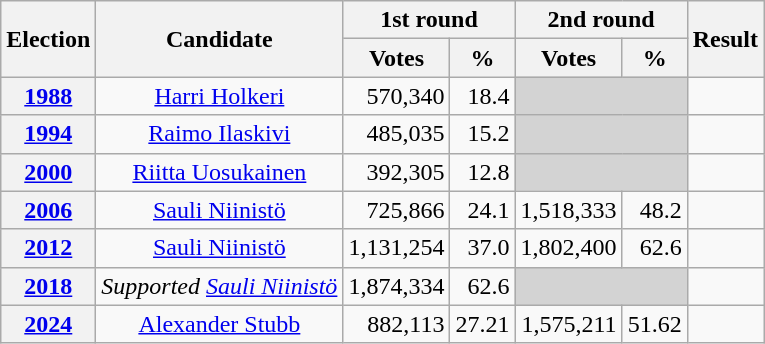<table class="wikitable" style="text-align:right;">
<tr>
<th rowspan=2>Election</th>
<th rowspan=2>Candidate</th>
<th colspan=2>1st round</th>
<th colspan=2>2nd round</th>
<th rowspan=2>Result</th>
</tr>
<tr>
<th>Votes</th>
<th>%</th>
<th>Votes</th>
<th>%</th>
</tr>
<tr>
<th><a href='#'>1988</a></th>
<td style="text-align:center;"><a href='#'>Harri Holkeri</a></td>
<td>570,340</td>
<td>18.4</td>
<td colspan="2" style="background:lightgrey;"></td>
<td></td>
</tr>
<tr>
<th><a href='#'>1994</a></th>
<td style="text-align:center;"><a href='#'>Raimo Ilaskivi</a></td>
<td>485,035</td>
<td>15.2</td>
<td colspan="2" style="background:lightgrey;"></td>
<td></td>
</tr>
<tr>
<th><a href='#'>2000</a></th>
<td style="text-align:center;"><a href='#'>Riitta Uosukainen</a></td>
<td>392,305</td>
<td>12.8</td>
<td colspan="2" style="background:lightgrey;"></td>
<td></td>
</tr>
<tr>
<th><a href='#'>2006</a></th>
<td style="text-align:center;"><a href='#'>Sauli Niinistö</a></td>
<td>725,866</td>
<td>24.1</td>
<td>1,518,333</td>
<td>48.2</td>
<td></td>
</tr>
<tr>
<th><a href='#'>2012</a></th>
<td style="text-align:center;"><a href='#'>Sauli Niinistö</a></td>
<td>1,131,254</td>
<td>37.0</td>
<td>1,802,400</td>
<td>62.6</td>
<td></td>
</tr>
<tr>
<th><a href='#'>2018</a></th>
<td style="text-align:center;"><em>Supported <a href='#'>Sauli Niinistö</a></em></td>
<td>1,874,334</td>
<td>62.6</td>
<td colspan="2" style="background:lightgrey;"></td>
<td></td>
</tr>
<tr>
<th><a href='#'>2024</a></th>
<td style="text-align:center;"><a href='#'>Alexander Stubb</a></td>
<td>882,113</td>
<td>27.21</td>
<td>1,575,211</td>
<td>51.62</td>
<td></td>
</tr>
</table>
